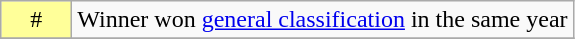<table class="wikitable">
<tr>
<td align=center width=40px style="background-color:#FFFF99">#</td>
<td>Winner won <a href='#'>general classification</a> in the same year</td>
</tr>
<tr>
</tr>
</table>
